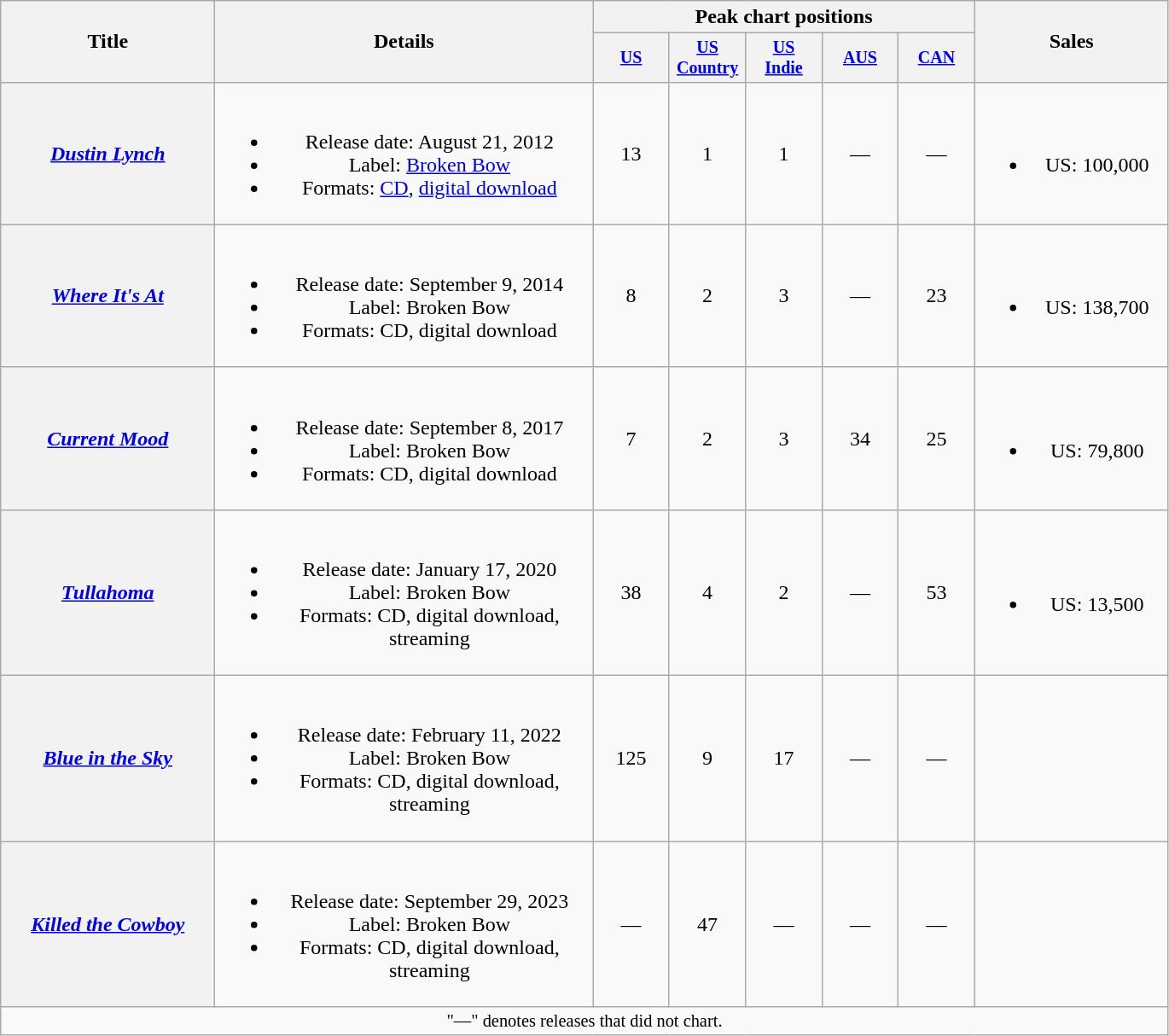<table class="wikitable plainrowheaders" style="text-align:center;">
<tr>
<th rowspan="2" style="width:10em;">Title</th>
<th rowspan="2" style="width:18em;">Details</th>
<th colspan="5">Peak chart positions</th>
<th rowspan="2" style="width:9em;">Sales</th>
</tr>
<tr style="font-size:smaller;">
<th style="width:4em;"><a href='#'>US</a><br></th>
<th style="width:4em;"><a href='#'>US Country</a><br></th>
<th style="width:4em;"><a href='#'>US<br>Indie</a><br></th>
<th style="width:4em;"><a href='#'>AUS</a><br></th>
<th style="width:4em;"><a href='#'>CAN</a><br></th>
</tr>
<tr>
<th scope="row"><em><a href='#'>Dustin Lynch</a></em></th>
<td><br><ul><li>Release date: August 21, 2012</li><li>Label: <a href='#'>Broken Bow</a></li><li>Formats: <a href='#'>CD</a>, <a href='#'>digital download</a></li></ul></td>
<td>13</td>
<td>1</td>
<td>1</td>
<td>—</td>
<td>—</td>
<td><br><ul><li>US: 100,000</li></ul></td>
</tr>
<tr>
<th scope="row"><em><a href='#'>Where It's At</a></em></th>
<td><br><ul><li>Release date: September 9, 2014</li><li>Label: Broken Bow</li><li>Formats: CD, digital download</li></ul></td>
<td>8</td>
<td>2</td>
<td>3</td>
<td>—</td>
<td>23</td>
<td><br><ul><li>US: 138,700</li></ul></td>
</tr>
<tr>
<th scope="row"><em><a href='#'>Current Mood</a></em></th>
<td><br><ul><li>Release date: September 8, 2017</li><li>Label: Broken Bow</li><li>Formats: CD, digital download</li></ul></td>
<td>7</td>
<td>2</td>
<td>3</td>
<td>34</td>
<td>25</td>
<td><br><ul><li>US: 79,800</li></ul></td>
</tr>
<tr>
<th scope="row"><em><a href='#'>Tullahoma</a></em></th>
<td><br><ul><li>Release date: January 17, 2020</li><li>Label: Broken Bow</li><li>Formats: CD, digital download, streaming</li></ul></td>
<td>38</td>
<td>4</td>
<td>2</td>
<td>—</td>
<td>53</td>
<td><br><ul><li>US: 13,500</li></ul></td>
</tr>
<tr>
<th scope="row"><em><a href='#'>Blue in the Sky</a></em></th>
<td><br><ul><li>Release date: February 11, 2022</li><li>Label: Broken Bow</li><li>Formats: CD, digital download, streaming</li></ul></td>
<td>125</td>
<td>9</td>
<td>17</td>
<td>—</td>
<td>—</td>
<td></td>
</tr>
<tr>
<th scope="row"><em><a href='#'>Killed the Cowboy</a></em></th>
<td><br><ul><li>Release date: September 29, 2023</li><li>Label: Broken Bow</li><li>Formats: CD, digital download, streaming</li></ul></td>
<td>—</td>
<td>47</td>
<td>—</td>
<td>—</td>
<td>—</td>
<td></td>
</tr>
<tr>
<td colspan="8" style="font-size:85%">"—" denotes releases that did not chart.</td>
</tr>
</table>
